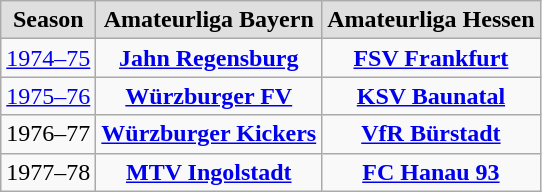<table class="wikitable">
<tr style="text-align:center; background:#dfdfdf;">
<td><strong>Season</strong></td>
<td><strong>Amateurliga Bayern</strong></td>
<td><strong>Amateurliga Hessen</strong></td>
</tr>
<tr style="text-align:center;">
<td><a href='#'>1974–75</a></td>
<td><strong><a href='#'>Jahn Regensburg</a></strong></td>
<td><strong><a href='#'>FSV Frankfurt</a></strong></td>
</tr>
<tr style="text-align:center;">
<td><a href='#'>1975–76</a></td>
<td><strong><a href='#'>Würzburger FV</a></strong></td>
<td><strong><a href='#'>KSV Baunatal</a></strong></td>
</tr>
<tr style="text-align:center;">
<td>1976–77</td>
<td><strong><a href='#'>Würzburger Kickers</a></strong></td>
<td><strong><a href='#'>VfR Bürstadt</a></strong></td>
</tr>
<tr style="text-align:center;">
<td>1977–78</td>
<td><strong><a href='#'>MTV Ingolstadt</a></strong></td>
<td><strong><a href='#'>FC Hanau 93</a></strong></td>
</tr>
</table>
